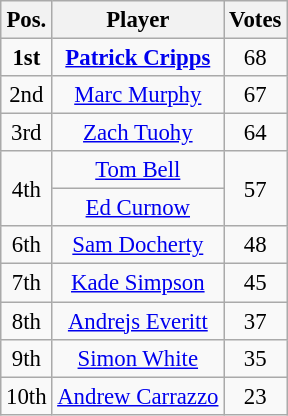<table class="wikitable" style="text-align:center; font-size:95%;">
<tr>
<th>Pos.<br></th>
<th>Player<br></th>
<th>Votes</th>
</tr>
<tr>
<td><strong>1st</strong></td>
<td><strong><a href='#'>Patrick Cripps</a></strong></td>
<td>68</td>
</tr>
<tr>
<td>2nd</td>
<td><a href='#'>Marc Murphy</a></td>
<td>67</td>
</tr>
<tr>
<td>3rd</td>
<td><a href='#'>Zach Tuohy</a></td>
<td>64</td>
</tr>
<tr>
<td valign="center" rowspan="2">4th</td>
<td><a href='#'>Tom Bell</a></td>
<td valign="center" rowspan="2">57</td>
</tr>
<tr>
<td><a href='#'>Ed Curnow</a></td>
</tr>
<tr>
<td>6th</td>
<td><a href='#'>Sam Docherty</a></td>
<td>48</td>
</tr>
<tr>
<td>7th</td>
<td><a href='#'>Kade Simpson</a></td>
<td>45</td>
</tr>
<tr>
<td>8th</td>
<td><a href='#'>Andrejs Everitt</a></td>
<td>37</td>
</tr>
<tr>
<td>9th</td>
<td><a href='#'>Simon White</a></td>
<td>35</td>
</tr>
<tr>
<td>10th</td>
<td><a href='#'>Andrew Carrazzo</a></td>
<td>23</td>
</tr>
</table>
